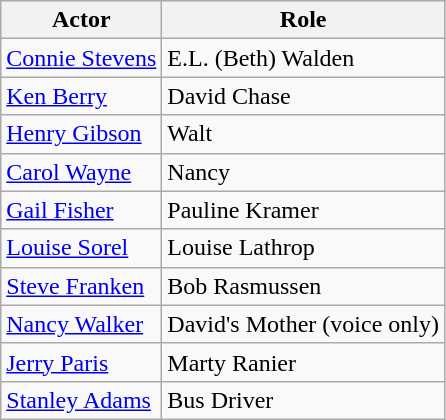<table class="wikitable">
<tr>
<th>Actor</th>
<th>Role</th>
</tr>
<tr>
<td><a href='#'>Connie Stevens</a></td>
<td>E.L. (Beth) Walden</td>
</tr>
<tr>
<td><a href='#'>Ken Berry</a></td>
<td>David Chase</td>
</tr>
<tr>
<td><a href='#'>Henry Gibson</a></td>
<td>Walt</td>
</tr>
<tr>
<td><a href='#'>Carol Wayne</a></td>
<td>Nancy</td>
</tr>
<tr>
<td><a href='#'>Gail Fisher</a></td>
<td>Pauline Kramer</td>
</tr>
<tr>
<td><a href='#'>Louise Sorel</a></td>
<td>Louise Lathrop</td>
</tr>
<tr>
<td><a href='#'>Steve Franken</a></td>
<td>Bob Rasmussen</td>
</tr>
<tr>
<td><a href='#'>Nancy Walker</a></td>
<td>David's Mother (voice only)</td>
</tr>
<tr>
<td><a href='#'>Jerry Paris</a></td>
<td>Marty Ranier</td>
</tr>
<tr>
<td><a href='#'>Stanley Adams</a></td>
<td>Bus Driver</td>
</tr>
</table>
